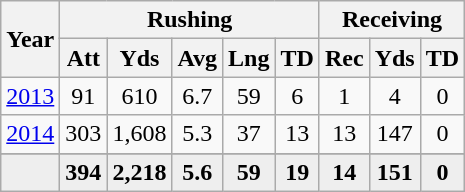<table class="wikitable" style="text-align:center;">
<tr>
<th rowspan="2">Year</th>
<th colspan="5">Rushing</th>
<th colspan="3">Receiving</th>
</tr>
<tr>
<th>Att</th>
<th>Yds</th>
<th>Avg</th>
<th>Lng</th>
<th>TD</th>
<th>Rec</th>
<th>Yds</th>
<th>TD</th>
</tr>
<tr>
<td><a href='#'>2013</a></td>
<td>91</td>
<td>610</td>
<td>6.7</td>
<td>59</td>
<td>6</td>
<td>1</td>
<td>4</td>
<td>0</td>
</tr>
<tr>
<td><a href='#'>2014</a></td>
<td>303</td>
<td>1,608</td>
<td>5.3</td>
<td>37</td>
<td>13</td>
<td>13</td>
<td>147</td>
<td>0</td>
</tr>
<tr>
</tr>
<tr style="background:#eee; font-weight:bold; color:black;">
<td colspan=></td>
<td>394</td>
<td>2,218</td>
<td>5.6</td>
<td>59</td>
<td>19</td>
<td>14</td>
<td>151</td>
<td>0</td>
</tr>
</table>
